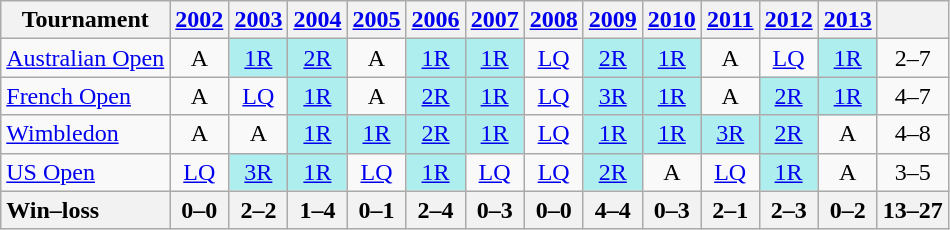<table class=wikitable style="text-align:center">
<tr>
<th>Tournament</th>
<th><a href='#'>2002</a></th>
<th><a href='#'>2003</a></th>
<th><a href='#'>2004</a></th>
<th><a href='#'>2005</a></th>
<th><a href='#'>2006</a></th>
<th><a href='#'>2007</a></th>
<th><a href='#'>2008</a></th>
<th><a href='#'>2009</a></th>
<th><a href='#'>2010</a></th>
<th><a href='#'>2011</a></th>
<th><a href='#'>2012</a></th>
<th><a href='#'>2013</a></th>
<th></th>
</tr>
<tr>
<td align=left><a href='#'>Australian Open</a></td>
<td>A</td>
<td bgcolor=afeeee><a href='#'>1R</a></td>
<td bgcolor=afeeee><a href='#'>2R</a></td>
<td>A</td>
<td bgcolor=afeeee><a href='#'>1R</a></td>
<td bgcolor=afeeee><a href='#'>1R</a></td>
<td><a href='#'>LQ</a></td>
<td bgcolor=afeeee><a href='#'>2R</a></td>
<td bgcolor=afeeee><a href='#'>1R</a></td>
<td>A</td>
<td><a href='#'>LQ</a></td>
<td bgcolor=afeeee><a href='#'>1R</a></td>
<td>2–7</td>
</tr>
<tr>
<td align=left><a href='#'>French Open</a></td>
<td>A</td>
<td><a href='#'>LQ</a></td>
<td bgcolor=afeeee><a href='#'>1R</a></td>
<td>A</td>
<td bgcolor=afeeee><a href='#'>2R</a></td>
<td bgcolor=afeeee><a href='#'>1R</a></td>
<td><a href='#'>LQ</a></td>
<td bgcolor=afeeee><a href='#'>3R</a></td>
<td bgcolor=afeeee><a href='#'>1R</a></td>
<td>A</td>
<td bgcolor=afeeee><a href='#'>2R</a></td>
<td bgcolor=afeeee><a href='#'>1R</a></td>
<td>4–7</td>
</tr>
<tr>
<td align=left><a href='#'>Wimbledon</a></td>
<td>A</td>
<td>A</td>
<td bgcolor=afeeee><a href='#'>1R</a></td>
<td bgcolor=afeeee><a href='#'>1R</a></td>
<td bgcolor=afeeee><a href='#'>2R</a></td>
<td bgcolor=afeeee><a href='#'>1R</a></td>
<td><a href='#'>LQ</a></td>
<td bgcolor=afeeee><a href='#'>1R</a></td>
<td bgcolor=afeeee><a href='#'>1R</a></td>
<td bgcolor=afeeee><a href='#'>3R</a></td>
<td bgcolor=afeeee><a href='#'>2R</a></td>
<td>A</td>
<td>4–8</td>
</tr>
<tr>
<td align=left><a href='#'>US Open</a></td>
<td><a href='#'>LQ</a></td>
<td bgcolor=afeeee><a href='#'>3R</a></td>
<td bgcolor=afeeee><a href='#'>1R</a></td>
<td><a href='#'>LQ</a></td>
<td bgcolor=afeeee><a href='#'>1R</a></td>
<td><a href='#'>LQ</a></td>
<td><a href='#'>LQ</a></td>
<td bgcolor=afeeee><a href='#'>2R</a></td>
<td>A</td>
<td><a href='#'>LQ</a></td>
<td bgcolor=afeeee><a href='#'>1R</a></td>
<td>A</td>
<td>3–5</td>
</tr>
<tr>
<th style=text-align:left>Win–loss</th>
<th>0–0</th>
<th>2–2</th>
<th>1–4</th>
<th>0–1</th>
<th>2–4</th>
<th>0–3</th>
<th>0–0</th>
<th>4–4</th>
<th>0–3</th>
<th>2–1</th>
<th>2–3</th>
<th>0–2</th>
<th>13–27</th>
</tr>
</table>
